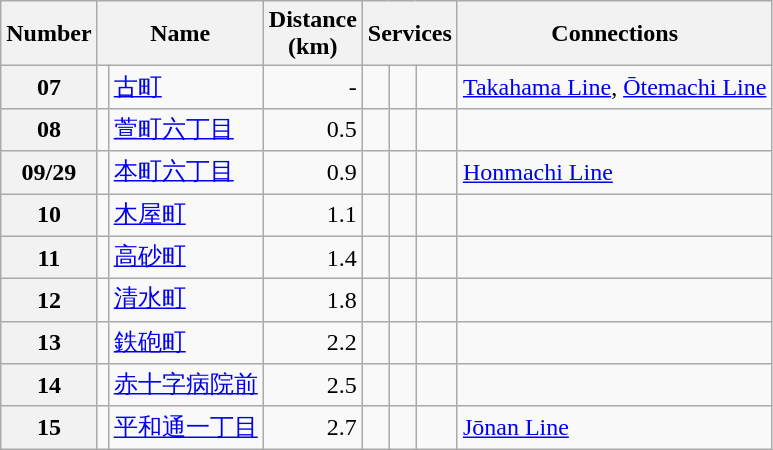<table class="wikitable" rules="all">
<tr>
<th>Number</th>
<th colspan="2">Name</th>
<th style="width:3em;">Distance (km)</th>
<th colspan="3">Services</th>
<th>Connections</th>
</tr>
<tr>
<th>07</th>
<td></td>
<td><a href='#'>古町</a></td>
<td style="text-align:right;">-</td>
<td style="text-align: center"></td>
<td style="text-align: center"></td>
<td></td>
<td> <a href='#'>Takahama Line</a>, <a href='#'>Ōtemachi Line</a></td>
</tr>
<tr>
<th>08</th>
<td></td>
<td><a href='#'>萱町六丁目</a></td>
<td style="text-align:right;">0.5</td>
<td style="text-align: center"></td>
<td style="text-align: center"></td>
<td> </td>
<td> </td>
</tr>
<tr>
<th>09/29</th>
<td></td>
<td><a href='#'>本町六丁目</a></td>
<td style="text-align:right;">0.9</td>
<td style="text-align: center"></td>
<td style="text-align: center"></td>
<td> </td>
<td> <a href='#'>Honmachi Line</a></td>
</tr>
<tr>
<th>10</th>
<td></td>
<td><a href='#'>木屋町</a></td>
<td style="text-align:right;">1.1</td>
<td style="text-align: center"></td>
<td style="text-align: center"></td>
<td> </td>
<td> </td>
</tr>
<tr>
<th>11</th>
<td></td>
<td><a href='#'>高砂町</a></td>
<td style="text-align:right;">1.4</td>
<td style="text-align: center"></td>
<td style="text-align: center"></td>
<td> </td>
<td> </td>
</tr>
<tr>
<th>12</th>
<td></td>
<td><a href='#'>清水町</a></td>
<td style="text-align:right;">1.8</td>
<td style="text-align: center"></td>
<td style="text-align: center"></td>
<td> </td>
<td> </td>
</tr>
<tr>
<th>13</th>
<td></td>
<td><a href='#'>鉄砲町</a></td>
<td style="text-align:right;">2.2</td>
<td style="text-align: center"></td>
<td style="text-align: center"></td>
<td> </td>
<td> </td>
</tr>
<tr>
<th>14</th>
<td></td>
<td><a href='#'>赤十字病院前</a></td>
<td style="text-align:right;">2.5</td>
<td style="text-align: center"></td>
<td style="text-align: center"></td>
<td> </td>
<td> </td>
</tr>
<tr>
<th>15</th>
<td></td>
<td><a href='#'>平和通一丁目</a></td>
<td style="text-align:right;">2.7</td>
<td style="text-align: center"></td>
<td style="text-align: center"></td>
<td> </td>
<td><a href='#'>Jōnan Line</a></td>
</tr>
</table>
